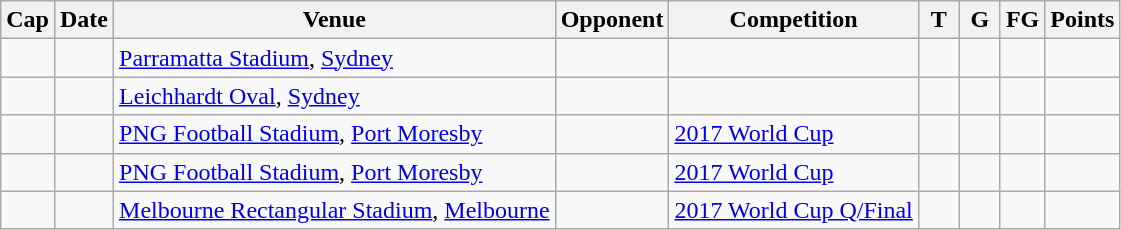<table class="wikitable">
<tr>
<th>Cap</th>
<th>Date</th>
<th>Venue</th>
<th>Opponent</th>
<th>Competition</th>
<th width=20px>T</th>
<th width=20px>G</th>
<th width=20px>FG</th>
<th>Points</th>
</tr>
<tr>
<td></td>
<td align=right></td>
<td align=left><a href='#'>Parramatta Stadium</a>, <a href='#'>Sydney</a></td>
<td align=left></td>
<td align=left></td>
<td></td>
<td></td>
<td></td>
<td></td>
</tr>
<tr>
<td></td>
<td align=right></td>
<td align=left><a href='#'>Leichhardt Oval</a>, <a href='#'>Sydney</a></td>
<td align=left></td>
<td align=left></td>
<td></td>
<td></td>
<td></td>
<td></td>
</tr>
<tr>
<td></td>
<td align=right></td>
<td align=left><a href='#'>PNG Football Stadium</a>, <a href='#'>Port Moresby</a></td>
<td align=left></td>
<td align=left><a href='#'>2017 World Cup</a></td>
<td></td>
<td></td>
<td></td>
<td></td>
</tr>
<tr>
<td></td>
<td align=right></td>
<td align=left><a href='#'>PNG Football Stadium</a>, <a href='#'>Port Moresby</a></td>
<td align=left></td>
<td align=left><a href='#'>2017 World Cup</a></td>
<td></td>
<td></td>
<td></td>
<td></td>
</tr>
<tr>
<td></td>
<td align=right></td>
<td align=left><a href='#'>Melbourne Rectangular Stadium</a>, <a href='#'>Melbourne</a></td>
<td align=left></td>
<td align=left><a href='#'>2017 World Cup Q/Final</a></td>
<td></td>
<td></td>
<td></td>
<td></td>
</tr>
</table>
